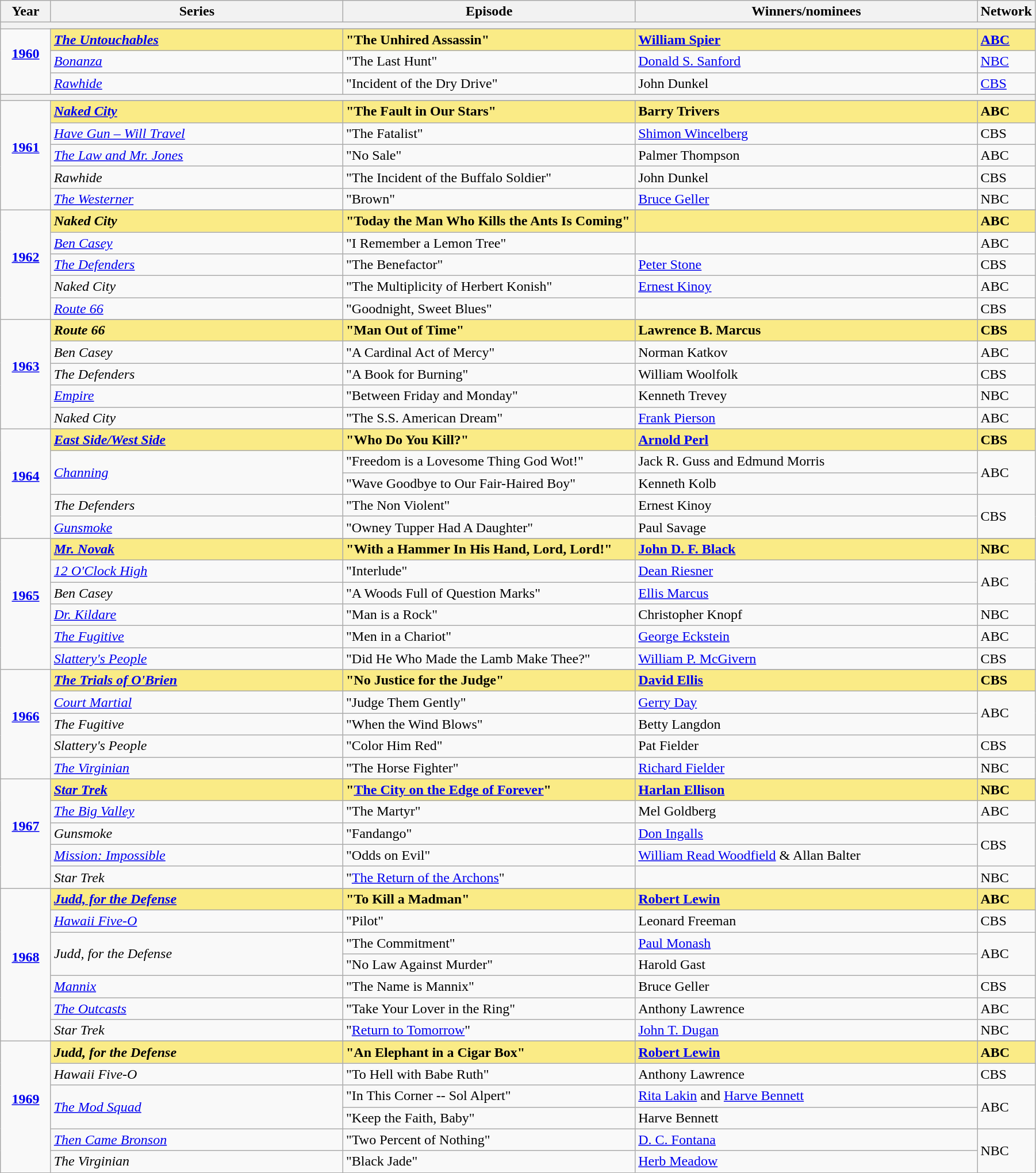<table class="wikitable" width="95%" cellpadding="4">
<tr>
<th width="5%">Year</th>
<th width="30%">Series</th>
<th width="30%">Episode</th>
<th width="40%">Winners/nominees</th>
<th width="10%">Network</th>
</tr>
<tr>
<th colspan=5></th>
</tr>
<tr>
<td rowspan=4 style="text-align:center"><strong><a href='#'>1960</a></strong><br> <br></td>
</tr>
<tr style="background:#FAEB86">
<td><strong><em><a href='#'>The Untouchables</a></em></strong></td>
<td><strong>"The Unhired Assassin"</strong></td>
<td><strong><a href='#'>William Spier</a></strong></td>
<td><strong><a href='#'>ABC</a></strong></td>
</tr>
<tr>
<td><em><a href='#'>Bonanza</a></em></td>
<td>"The Last Hunt"</td>
<td><a href='#'>Donald S. Sanford</a></td>
<td><a href='#'>NBC</a></td>
</tr>
<tr>
<td><em><a href='#'>Rawhide</a></em></td>
<td>"Incident of the Dry Drive"</td>
<td>John Dunkel</td>
<td><a href='#'>CBS</a></td>
</tr>
<tr>
<th colspan=5></th>
</tr>
<tr>
<td rowspan=6 style="text-align:center"><strong><a href='#'>1961</a></strong><br> <br></td>
</tr>
<tr style="background:#FAEB86">
<td><strong><em><a href='#'>Naked City</a></em></strong></td>
<td><strong>"The Fault in Our Stars"</strong></td>
<td><strong>Barry Trivers</strong></td>
<td><strong>ABC</strong></td>
</tr>
<tr>
<td><em><a href='#'>Have Gun – Will Travel</a></em></td>
<td>"The Fatalist"</td>
<td><a href='#'>Shimon Wincelberg</a></td>
<td>CBS</td>
</tr>
<tr>
<td><em><a href='#'>The Law and Mr. Jones</a></em></td>
<td>"No Sale"</td>
<td>Palmer Thompson</td>
<td>ABC</td>
</tr>
<tr>
<td><em>Rawhide</em></td>
<td>"The Incident of the Buffalo Soldier"</td>
<td>John Dunkel</td>
<td>CBS</td>
</tr>
<tr>
<td><em><a href='#'>The Westerner</a></em></td>
<td>"Brown"</td>
<td><a href='#'>Bruce Geller</a></td>
<td>NBC</td>
</tr>
<tr>
<td rowspan=6 style="text-align:center"><strong><a href='#'>1962</a></strong><br> <br></td>
</tr>
<tr style="background:#FAEB86">
<td><strong><em>Naked City</em></strong></td>
<td><strong>"Today the Man Who Kills the Ants Is Coming"</strong></td>
<td><strong></strong></td>
<td><strong>ABC</strong></td>
</tr>
<tr>
<td><em><a href='#'>Ben Casey</a></em></td>
<td>"I Remember a Lemon Tree"</td>
<td></td>
<td>ABC</td>
</tr>
<tr>
<td><em><a href='#'>The Defenders</a></em></td>
<td>"The Benefactor"</td>
<td><a href='#'>Peter Stone</a></td>
<td>CBS</td>
</tr>
<tr>
<td><em>Naked City</em></td>
<td>"The Multiplicity of Herbert Konish"</td>
<td><a href='#'>Ernest Kinoy</a></td>
<td>ABC</td>
</tr>
<tr>
<td><em><a href='#'>Route 66</a></em></td>
<td>"Goodnight, Sweet Blues"</td>
<td></td>
<td>CBS</td>
</tr>
<tr>
<td rowspan=6 style="text-align:center"><strong><a href='#'>1963</a></strong><br> <br></td>
</tr>
<tr style="background:#FAEB86">
<td><strong><em>Route 66</em></strong></td>
<td><strong>"Man Out of Time"</strong></td>
<td><strong>Lawrence B. Marcus</strong></td>
<td><strong>CBS</strong></td>
</tr>
<tr>
<td><em>Ben Casey</em></td>
<td>"A Cardinal Act of Mercy"</td>
<td>Norman Katkov</td>
<td>ABC</td>
</tr>
<tr>
<td><em>The Defenders</em></td>
<td>"A Book for Burning"</td>
<td>William Woolfolk</td>
<td>CBS</td>
</tr>
<tr>
<td><em><a href='#'>Empire</a></em></td>
<td>"Between Friday and Monday"</td>
<td>Kenneth Trevey</td>
<td>NBC</td>
</tr>
<tr>
<td><em>Naked City</em></td>
<td>"The S.S. American Dream"</td>
<td><a href='#'>Frank Pierson</a></td>
<td>ABC</td>
</tr>
<tr>
<td rowspan=6 style="text-align:center"><strong><a href='#'>1964</a></strong><br> <br></td>
</tr>
<tr style="background:#FAEB86">
<td><strong><em><a href='#'>East Side/West Side</a></em></strong></td>
<td><strong>"Who Do You Kill?"</strong></td>
<td><strong><a href='#'>Arnold Perl</a></strong></td>
<td><strong>CBS</strong></td>
</tr>
<tr>
<td rowspan=2><em><a href='#'>Channing</a></em></td>
<td>"Freedom is a Lovesome Thing God Wot!"</td>
<td>Jack R. Guss and Edmund Morris</td>
<td rowspan=2>ABC</td>
</tr>
<tr>
<td>"Wave Goodbye to Our Fair-Haired Boy"</td>
<td>Kenneth Kolb</td>
</tr>
<tr>
<td><em>The Defenders</em></td>
<td>"The Non Violent"</td>
<td>Ernest Kinoy</td>
<td rowspan=2>CBS</td>
</tr>
<tr>
<td><em><a href='#'>Gunsmoke</a></em></td>
<td>"Owney Tupper Had A Daughter"</td>
<td>Paul Savage</td>
</tr>
<tr>
<td rowspan=7 style="text-align:center"><strong><a href='#'>1965</a></strong><br> <br></td>
</tr>
<tr style="background:#FAEB86">
<td><strong><em><a href='#'>Mr. Novak</a></em></strong></td>
<td><strong>"With a Hammer In His Hand, Lord, Lord!"</strong></td>
<td><strong><a href='#'>John D. F. Black</a></strong></td>
<td><strong>NBC</strong></td>
</tr>
<tr>
<td><em><a href='#'>12 O'Clock High</a></em></td>
<td>"Interlude"</td>
<td><a href='#'>Dean Riesner</a></td>
<td rowspan=2>ABC</td>
</tr>
<tr>
<td><em>Ben Casey</em></td>
<td>"A Woods Full of Question Marks"</td>
<td><a href='#'>Ellis Marcus</a></td>
</tr>
<tr>
<td><em><a href='#'>Dr. Kildare</a></em></td>
<td>"Man is a Rock"</td>
<td>Christopher Knopf</td>
<td>NBC</td>
</tr>
<tr>
<td><em><a href='#'>The Fugitive</a></em></td>
<td>"Men in a Chariot"</td>
<td><a href='#'>George Eckstein</a></td>
<td>ABC</td>
</tr>
<tr>
<td><em><a href='#'>Slattery's People</a></em></td>
<td>"Did He Who Made the Lamb Make Thee?"</td>
<td><a href='#'>William P. McGivern</a></td>
<td>CBS</td>
</tr>
<tr>
<td rowspan=6 style="text-align:center"><strong><a href='#'>1966</a></strong><br> <br></td>
</tr>
<tr style="background:#FAEB86">
<td><strong><em><a href='#'>The Trials of O'Brien</a></em></strong></td>
<td><strong>"No Justice for the Judge"</strong></td>
<td><strong><a href='#'>David Ellis</a></strong></td>
<td><strong>CBS</strong></td>
</tr>
<tr>
<td><em><a href='#'>Court Martial</a></em></td>
<td>"Judge Them Gently"</td>
<td><a href='#'>Gerry Day</a></td>
<td rowspan=2>ABC</td>
</tr>
<tr>
<td><em>The Fugitive</em></td>
<td>"When the Wind Blows"</td>
<td>Betty Langdon</td>
</tr>
<tr>
<td><em>Slattery's People</em></td>
<td>"Color Him Red"</td>
<td>Pat Fielder</td>
<td>CBS</td>
</tr>
<tr>
<td><em><a href='#'>The Virginian</a></em></td>
<td>"The Horse Fighter"</td>
<td><a href='#'>Richard Fielder</a></td>
<td>NBC</td>
</tr>
<tr>
<td rowspan=6 style="text-align:center"><strong><a href='#'>1967</a></strong><br> <br></td>
</tr>
<tr style="background:#FAEB86">
<td><strong><em><a href='#'>Star Trek</a></em></strong></td>
<td><strong>"<a href='#'>The City on the Edge of Forever</a>"</strong></td>
<td><strong><a href='#'>Harlan Ellison</a></strong></td>
<td><strong>NBC</strong></td>
</tr>
<tr>
<td><em><a href='#'>The Big Valley</a></em></td>
<td>"The Martyr"</td>
<td>Mel Goldberg</td>
<td>ABC</td>
</tr>
<tr>
<td><em>Gunsmoke</em></td>
<td>"Fandango"</td>
<td><a href='#'>Don Ingalls</a></td>
<td rowspan=2>CBS</td>
</tr>
<tr>
<td><em><a href='#'>Mission: Impossible</a></em></td>
<td>"Odds on Evil"</td>
<td><a href='#'>William Read Woodfield</a> & Allan Balter</td>
</tr>
<tr>
<td><em>Star Trek</em></td>
<td>"<a href='#'>The Return of the Archons</a>"</td>
<td></td>
<td>NBC</td>
</tr>
<tr>
<td rowspan=8 style="text-align:center"><strong><a href='#'>1968</a></strong><br> <br></td>
</tr>
<tr style="background:#FAEB86;">
<td><strong><em><a href='#'>Judd, for the Defense</a></em></strong></td>
<td><strong>"To Kill a Madman"</strong></td>
<td><strong><a href='#'>Robert Lewin</a></strong></td>
<td><strong>ABC</strong></td>
</tr>
<tr>
<td><em><a href='#'>Hawaii Five-O</a></em></td>
<td>"Pilot"</td>
<td>Leonard Freeman</td>
<td>CBS</td>
</tr>
<tr>
<td rowspan=2><em>Judd, for the Defense</em></td>
<td>"The Commitment"</td>
<td><a href='#'>Paul Monash</a></td>
<td rowspan=2>ABC</td>
</tr>
<tr>
<td>"No Law Against Murder"</td>
<td>Harold Gast</td>
</tr>
<tr>
<td><em><a href='#'>Mannix</a></em></td>
<td>"The Name is Mannix"</td>
<td>Bruce Geller</td>
<td>CBS</td>
</tr>
<tr>
<td><em><a href='#'>The Outcasts</a></em></td>
<td>"Take Your Lover in the Ring"</td>
<td>Anthony Lawrence</td>
<td>ABC</td>
</tr>
<tr>
<td><em>Star Trek</em></td>
<td>"<a href='#'>Return to Tomorrow</a>"</td>
<td><a href='#'>John T. Dugan</a></td>
<td>NBC</td>
</tr>
<tr>
<td rowspan=7 style="text-align:center"><strong><a href='#'>1969</a></strong><br> <br></td>
</tr>
<tr style="background:#FAEB86;">
<td><strong><em>Judd, for the Defense</em></strong></td>
<td><strong>"An Elephant in a Cigar Box"</strong></td>
<td><strong><a href='#'>Robert Lewin</a></strong></td>
<td><strong>ABC</strong></td>
</tr>
<tr>
<td><em>Hawaii Five-O</em></td>
<td>"To Hell with Babe Ruth"</td>
<td>Anthony Lawrence</td>
<td>CBS</td>
</tr>
<tr>
<td rowspan=2><em><a href='#'>The Mod Squad</a></em></td>
<td>"In This Corner -- Sol Alpert"</td>
<td><a href='#'>Rita Lakin</a> and <a href='#'>Harve Bennett</a></td>
<td rowspan=2>ABC</td>
</tr>
<tr>
<td>"Keep the Faith, Baby"</td>
<td>Harve Bennett</td>
</tr>
<tr>
<td><em><a href='#'>Then Came Bronson</a></em></td>
<td>"Two Percent of Nothing"</td>
<td><a href='#'>D. C. Fontana</a></td>
<td rowspan=2>NBC</td>
</tr>
<tr>
<td><em>The Virginian</em></td>
<td>"Black Jade"</td>
<td><a href='#'>Herb Meadow</a></td>
</tr>
</table>
